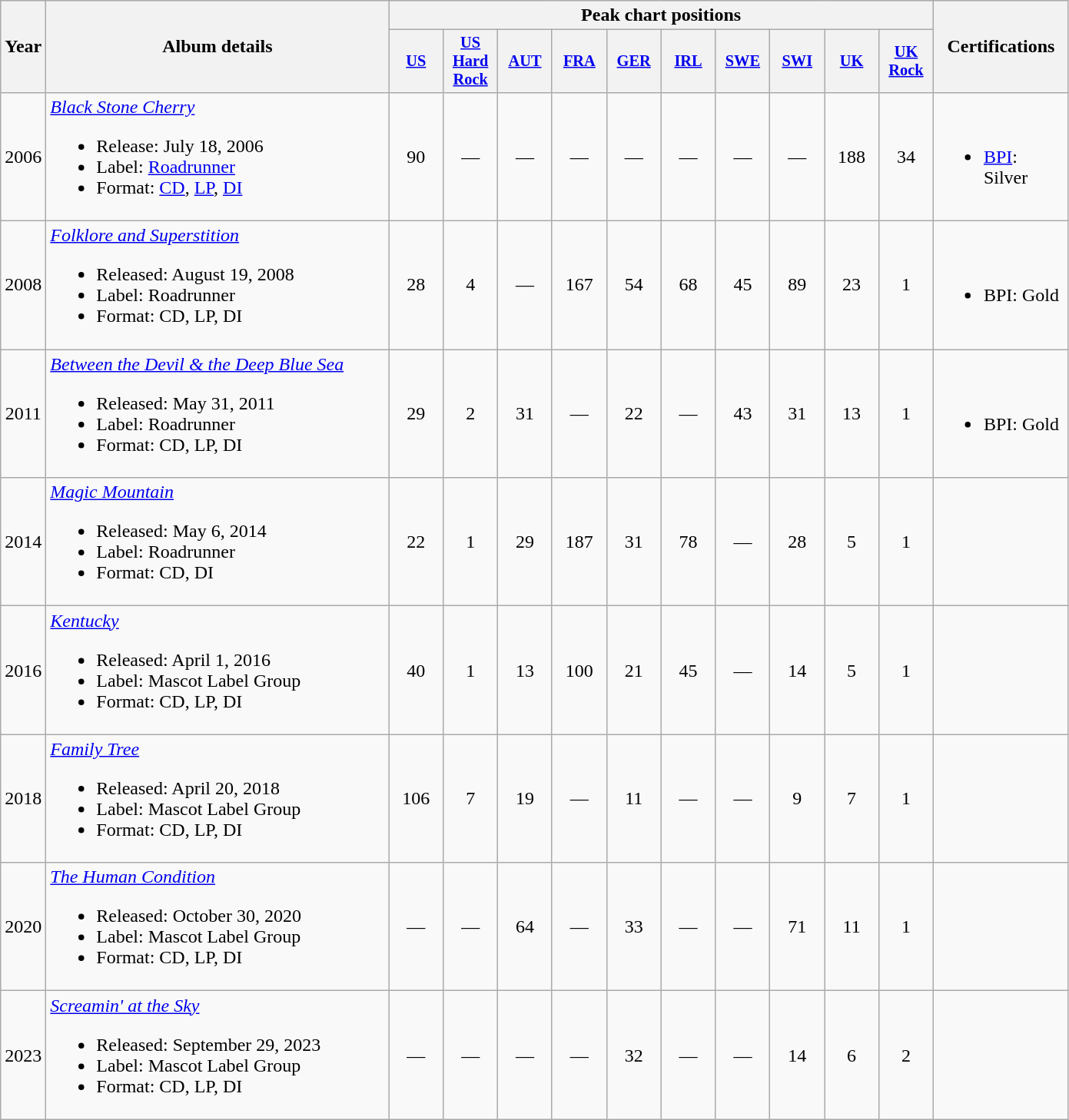<table class="wikitable">
<tr>
<th rowspan="2">Year</th>
<th rowspan="2" style="width:290px;">Album details</th>
<th colspan="10">Peak chart positions</th>
<th rowspan="2" style="width:110px;">Certifications</th>
</tr>
<tr>
<th style="width:3em;font-size:85%"><a href='#'>US</a><br></th>
<th style="width:3em;font-size:85%"><a href='#'>US Hard Rock</a><br></th>
<th style="width:3em;font-size:85%"><a href='#'>AUT</a><br></th>
<th style="width:3em;font-size:85%"><a href='#'>FRA</a><br></th>
<th style="width:3em;font-size:85%"><a href='#'>GER</a><br></th>
<th style="width:3em;font-size:85%"><a href='#'>IRL</a><br></th>
<th style="width:3em;font-size:85%"><a href='#'>SWE</a><br></th>
<th style="width:3em;font-size:85%"><a href='#'>SWI</a><br></th>
<th style="width:3em;font-size:85%"><a href='#'>UK</a><br></th>
<th style="width:3em;font-size:85%"><a href='#'>UK Rock</a><br></th>
</tr>
<tr>
<td style="text-align:center;">2006</td>
<td><em><a href='#'>Black Stone Cherry</a></em><br><ul><li>Release: July 18, 2006</li><li>Label: <a href='#'>Roadrunner</a></li><li>Format: <a href='#'>CD</a>, <a href='#'>LP</a>, <a href='#'>DI</a></li></ul></td>
<td style="text-align:center;">90</td>
<td style="text-align:center;">—</td>
<td style="text-align:center;">—</td>
<td style="text-align:center;">—</td>
<td style="text-align:center;">—</td>
<td style="text-align:center;">—</td>
<td style="text-align:center;">—</td>
<td style="text-align:center;">—</td>
<td style="text-align:center;">188</td>
<td style="text-align:center;">34</td>
<td><br><ul><li><a href='#'>BPI</a>: Silver</li></ul></td>
</tr>
<tr>
<td style="text-align:center;">2008</td>
<td><em><a href='#'>Folklore and Superstition</a></em><br><ul><li>Released: August 19, 2008</li><li>Label: Roadrunner</li><li>Format: CD, LP, DI</li></ul></td>
<td style="text-align:center;">28</td>
<td style="text-align:center;">4</td>
<td style="text-align:center;">—</td>
<td style="text-align:center;">167</td>
<td style="text-align:center;">54</td>
<td style="text-align:center;">68</td>
<td style="text-align:center;">45</td>
<td style="text-align:center;">89</td>
<td style="text-align:center;">23</td>
<td style="text-align:center;">1</td>
<td><br><ul><li>BPI: Gold</li></ul></td>
</tr>
<tr>
<td style="text-align:center;">2011</td>
<td><em><a href='#'>Between the Devil & the Deep Blue Sea</a></em><br><ul><li>Released: May 31, 2011</li><li>Label: Roadrunner</li><li>Format: CD, LP, DI</li></ul></td>
<td style="text-align:center;">29</td>
<td style="text-align:center;">2</td>
<td style="text-align:center;">31</td>
<td style="text-align:center;">—</td>
<td style="text-align:center;">22</td>
<td style="text-align:center;">—</td>
<td style="text-align:center;">43</td>
<td style="text-align:center;">31</td>
<td style="text-align:center;">13</td>
<td style="text-align:center;">1</td>
<td><br><ul><li>BPI: Gold</li></ul></td>
</tr>
<tr>
<td style="text-align:center;">2014</td>
<td><em><a href='#'>Magic Mountain</a></em><br><ul><li>Released: May 6, 2014</li><li>Label: Roadrunner</li><li>Format: CD, DI</li></ul></td>
<td style="text-align:center;">22</td>
<td style="text-align:center;">1</td>
<td style="text-align:center;">29</td>
<td style="text-align:center;">187</td>
<td style="text-align:center;">31</td>
<td style="text-align:center;">78</td>
<td style="text-align:center;">—</td>
<td style="text-align:center;">28</td>
<td style="text-align:center;">5</td>
<td style="text-align:center;">1</td>
<td></td>
</tr>
<tr>
<td style="text-align:center;">2016</td>
<td><em><a href='#'>Kentucky</a></em><br><ul><li>Released: April 1, 2016</li><li>Label: Mascot Label Group</li><li>Format: CD, LP, DI</li></ul></td>
<td style="text-align:center;">40</td>
<td style="text-align:center;">1</td>
<td style="text-align:center;">13</td>
<td style="text-align:center;">100</td>
<td style="text-align:center;">21</td>
<td style="text-align:center;">45</td>
<td style="text-align:center;">—</td>
<td style="text-align:center;">14</td>
<td style="text-align:center;">5</td>
<td style="text-align:center;">1 </td>
<td></td>
</tr>
<tr>
<td style="text-align:center;">2018</td>
<td><em><a href='#'>Family Tree</a></em><br><ul><li>Released: April 20, 2018</li><li>Label: Mascot Label Group</li><li>Format: CD, LP, DI</li></ul></td>
<td style="text-align:center;">106</td>
<td style="text-align:center;">7</td>
<td style="text-align:center;">19</td>
<td style="text-align:center;">—</td>
<td style="text-align:center;">11</td>
<td style="text-align:center;">—</td>
<td style="text-align:center;">—</td>
<td style="text-align:center;">9</td>
<td style="text-align:center;">7</td>
<td style="text-align:center;">1</td>
<td></td>
</tr>
<tr>
<td style="text-align:center;">2020</td>
<td><em><a href='#'>The Human Condition</a></em><br><ul><li>Released: October 30, 2020</li><li>Label: Mascot Label Group</li><li>Format: CD, LP, DI</li></ul></td>
<td style="text-align:center;">—</td>
<td style="text-align:center;">—</td>
<td style="text-align:center;">64</td>
<td style="text-align:center;">—</td>
<td style="text-align:center;">33</td>
<td style="text-align:center;">—</td>
<td style="text-align:center;">—</td>
<td style="text-align:center;">71</td>
<td style="text-align:center;">11</td>
<td style="text-align:center;">1</td>
<td></td>
</tr>
<tr>
<td style="text-align:center;">2023</td>
<td><em><a href='#'>Screamin' at the Sky</a></em><br><ul><li>Released: September 29, 2023</li><li>Label: Mascot Label Group</li><li>Format: CD, LP, DI</li></ul></td>
<td style="text-align:center;">—</td>
<td style="text-align:center;">—</td>
<td style="text-align:center;">—</td>
<td style="text-align:center;">—</td>
<td style="text-align:center;">32</td>
<td style="text-align:center;">—</td>
<td style="text-align:center;">—</td>
<td style="text-align:center;">14</td>
<td style="text-align:center;">6</td>
<td style="text-align:center;">2</td>
<td></td>
</tr>
</table>
